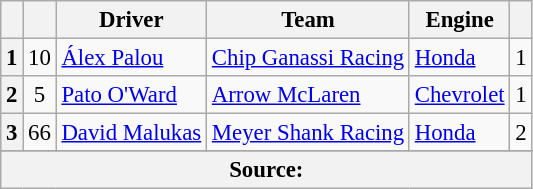<table class="wikitable sortable" style="font-size: 95%;">
<tr>
<th rowspan="3"></th>
<th rowspan="3"></th>
<th rowspan="3">Driver</th>
<th rowspan="3">Team</th>
<th rowspan="3">Engine</th>
<th rowspan="3"></th>
</tr>
<tr>
</tr>
<tr>
</tr>
<tr>
<th>1</th>
<td align="center">10</td>
<td> <a href='#'>Álex Palou</a></td>
<td><a href='#'>Chip Ganassi Racing</a></td>
<td><a href='#'>Honda</a></td>
<td align="center">1</td>
</tr>
<tr>
<th>2</th>
<td align="center">5</td>
<td> <a href='#'>Pato O'Ward</a></td>
<td><a href='#'>Arrow McLaren</a></td>
<td><a href='#'>Chevrolet</a></td>
<td align="center">1</td>
</tr>
<tr>
<th>3</th>
<td align="center">66</td>
<td> <a href='#'>David Malukas</a></td>
<td><a href='#'>Meyer Shank Racing</a></td>
<td><a href='#'>Honda</a></td>
<td align="center">2</td>
</tr>
<tr>
</tr>
<tr class="sortbottom">
<th colspan="6">Source:</th>
</tr>
</table>
